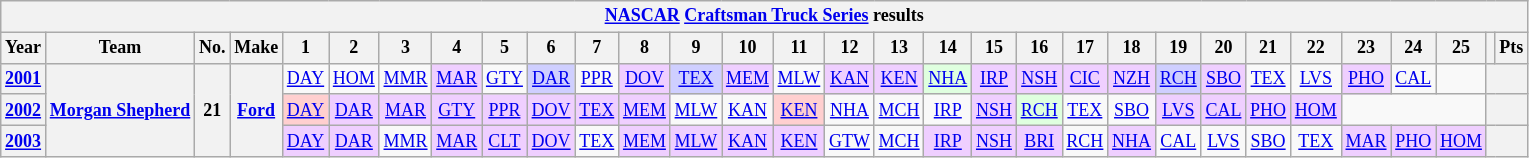<table class="wikitable" style="text-align:center; font-size:75%">
<tr>
<th colspan=31><a href='#'>NASCAR</a> <a href='#'>Craftsman Truck Series</a> results</th>
</tr>
<tr>
<th>Year</th>
<th>Team</th>
<th>No.</th>
<th>Make</th>
<th>1</th>
<th>2</th>
<th>3</th>
<th>4</th>
<th>5</th>
<th>6</th>
<th>7</th>
<th>8</th>
<th>9</th>
<th>10</th>
<th>11</th>
<th>12</th>
<th>13</th>
<th>14</th>
<th>15</th>
<th>16</th>
<th>17</th>
<th>18</th>
<th>19</th>
<th>20</th>
<th>21</th>
<th>22</th>
<th>23</th>
<th>24</th>
<th>25</th>
<th></th>
<th>Pts</th>
</tr>
<tr>
<th><a href='#'>2001</a></th>
<th rowspan=3><a href='#'>Morgan Shepherd</a></th>
<th rowspan=3>21</th>
<th rowspan=3><a href='#'>Ford</a></th>
<td><a href='#'>DAY</a></td>
<td><a href='#'>HOM</a></td>
<td><a href='#'>MMR</a></td>
<td style="background:#EFCFFF;"><a href='#'>MAR</a><br></td>
<td><a href='#'>GTY</a></td>
<td style="background:#CFCFFF;"><a href='#'>DAR</a><br></td>
<td><a href='#'>PPR</a></td>
<td style="background:#EFCFFF;"><a href='#'>DOV</a><br></td>
<td style="background:#CFCFFF;"><a href='#'>TEX</a><br></td>
<td style="background:#EFCFFF;"><a href='#'>MEM</a><br></td>
<td><a href='#'>MLW</a></td>
<td style="background:#EFCFFF;"><a href='#'>KAN</a><br></td>
<td style="background:#EFCFFF;"><a href='#'>KEN</a><br></td>
<td style="background:#DFFFDF;"><a href='#'>NHA</a><br></td>
<td style="background:#EFCFFF;"><a href='#'>IRP</a><br></td>
<td style="background:#EFCFFF;"><a href='#'>NSH</a><br></td>
<td style="background:#EFCFFF;"><a href='#'>CIC</a><br></td>
<td style="background:#EFCFFF;"><a href='#'>NZH</a><br></td>
<td style="background:#CFCFFF;"><a href='#'>RCH</a><br></td>
<td style="background:#EFCFFF;"><a href='#'>SBO</a><br></td>
<td><a href='#'>TEX</a></td>
<td><a href='#'>LVS</a></td>
<td style="background:#EFCFFF;"><a href='#'>PHO</a><br></td>
<td><a href='#'>CAL</a></td>
<td></td>
<th colspan=2></th>
</tr>
<tr>
<th><a href='#'>2002</a></th>
<td style="background:#FFCFCF;"><a href='#'>DAY</a><br></td>
<td style="background:#EFCFFF;"><a href='#'>DAR</a><br></td>
<td style="background:#EFCFFF;"><a href='#'>MAR</a><br></td>
<td style="background:#EFCFFF;"><a href='#'>GTY</a><br></td>
<td style="background:#EFCFFF;"><a href='#'>PPR</a><br></td>
<td style="background:#EFCFFF;"><a href='#'>DOV</a><br></td>
<td style="background:#EFCFFF;"><a href='#'>TEX</a><br></td>
<td style="background:#EFCFFF;"><a href='#'>MEM</a><br></td>
<td><a href='#'>MLW</a></td>
<td><a href='#'>KAN</a></td>
<td style="background:#FFCFCF;"><a href='#'>KEN</a><br></td>
<td><a href='#'>NHA</a></td>
<td><a href='#'>MCH</a></td>
<td><a href='#'>IRP</a></td>
<td style="background:#EFCFFF;"><a href='#'>NSH</a><br></td>
<td style="background:#DFFFDF;"><a href='#'>RCH</a><br></td>
<td><a href='#'>TEX</a></td>
<td><a href='#'>SBO</a></td>
<td style="background:#EFCFFF;"><a href='#'>LVS</a><br></td>
<td style="background:#EFCFFF;"><a href='#'>CAL</a><br></td>
<td style="background:#EFCFFF;"><a href='#'>PHO</a><br></td>
<td style="background:#EFCFFF;"><a href='#'>HOM</a><br></td>
<td colspan=3></td>
<th colspan=2></th>
</tr>
<tr>
<th><a href='#'>2003</a></th>
<td style="background:#EFCFFF;"><a href='#'>DAY</a><br></td>
<td style="background:#EFCFFF;"><a href='#'>DAR</a><br></td>
<td><a href='#'>MMR</a></td>
<td style="background:#EFCFFF;"><a href='#'>MAR</a><br></td>
<td style="background:#EFCFFF;"><a href='#'>CLT</a><br></td>
<td style="background:#EFCFFF;"><a href='#'>DOV</a><br></td>
<td><a href='#'>TEX</a></td>
<td style="background:#EFCFFF;"><a href='#'>MEM</a><br></td>
<td style="background:#EFCFFF;"><a href='#'>MLW</a><br></td>
<td style="background:#EFCFFF;"><a href='#'>KAN</a><br></td>
<td style="background:#EFCFFF;"><a href='#'>KEN</a><br></td>
<td><a href='#'>GTW</a></td>
<td><a href='#'>MCH</a></td>
<td style="background:#EFCFFF;"><a href='#'>IRP</a><br></td>
<td style="background:#EFCFFF;"><a href='#'>NSH</a><br></td>
<td style="background:#EFCFFF;"><a href='#'>BRI</a><br></td>
<td><a href='#'>RCH</a></td>
<td style="background:#EFCFFF;"><a href='#'>NHA</a><br></td>
<td><a href='#'>CAL</a></td>
<td><a href='#'>LVS</a></td>
<td><a href='#'>SBO</a></td>
<td><a href='#'>TEX</a></td>
<td style="background:#EFCFFF;"><a href='#'>MAR</a><br></td>
<td style="background:#EFCFFF;"><a href='#'>PHO</a><br></td>
<td style="background:#EFCFFF;"><a href='#'>HOM</a><br></td>
<th colspan=2></th>
</tr>
</table>
